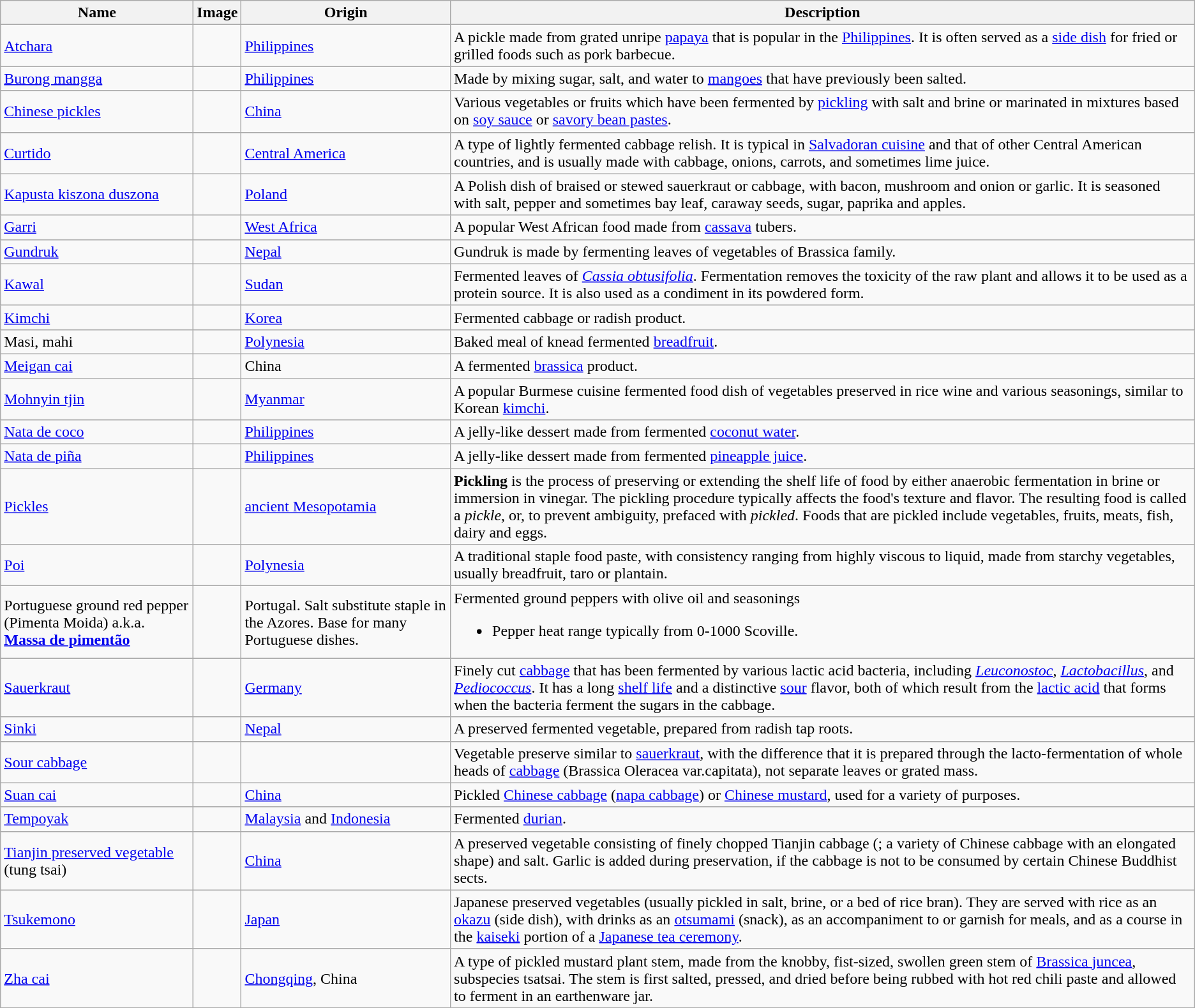<table class="wikitable sortable">
<tr>
<th>Name</th>
<th class="unsortable">Image</th>
<th>Origin</th>
<th>Description</th>
</tr>
<tr>
<td><a href='#'>Atchara</a></td>
<td></td>
<td><a href='#'>Philippines</a></td>
<td>A pickle made from grated unripe <a href='#'>papaya</a> that is popular in the <a href='#'>Philippines</a>. It is often served as a <a href='#'>side dish</a> for fried or grilled foods such as pork barbecue.</td>
</tr>
<tr>
<td><a href='#'>Burong mangga</a></td>
<td></td>
<td><a href='#'>Philippines</a></td>
<td>Made by mixing sugar, salt, and water to <a href='#'>mangoes</a> that have previously been salted.</td>
</tr>
<tr>
<td><a href='#'>Chinese pickles</a></td>
<td></td>
<td><a href='#'>China</a></td>
<td>Various vegetables or fruits which have been fermented by <a href='#'>pickling</a> with salt and brine or marinated in mixtures based on <a href='#'>soy sauce</a> or <a href='#'>savory bean pastes</a>.</td>
</tr>
<tr>
<td><a href='#'>Curtido</a></td>
<td></td>
<td><a href='#'>Central America</a></td>
<td>A type of lightly fermented cabbage relish. It is typical in <a href='#'>Salvadoran cuisine</a> and that of other Central American countries, and is usually made with cabbage, onions, carrots, and sometimes lime juice.</td>
</tr>
<tr>
<td><a href='#'>Kapusta kiszona duszona</a></td>
<td></td>
<td><a href='#'>Poland</a></td>
<td>A Polish dish of braised or stewed sauerkraut or cabbage, with bacon, mushroom and onion or garlic. It is seasoned with salt, pepper and sometimes bay leaf, caraway seeds, sugar, paprika and apples.</td>
</tr>
<tr>
<td><a href='#'>Garri</a></td>
<td></td>
<td><a href='#'>West Africa</a></td>
<td>A popular West African food made from <a href='#'>cassava</a> tubers.</td>
</tr>
<tr>
<td><a href='#'>Gundruk</a></td>
<td></td>
<td><a href='#'>Nepal</a></td>
<td>Gundruk is made by fermenting leaves of vegetables of Brassica family.</td>
</tr>
<tr>
<td><a href='#'>Kawal</a></td>
<td></td>
<td><a href='#'>Sudan</a></td>
<td>Fermented leaves of <em><a href='#'>Cassia obtusifolia</a></em>. Fermentation removes the toxicity of the raw plant and allows it to be used as a protein source. It is also used as a condiment in its powdered form.</td>
</tr>
<tr>
<td><a href='#'>Kimchi</a></td>
<td></td>
<td><a href='#'>Korea</a></td>
<td>Fermented cabbage or radish product.</td>
</tr>
<tr>
<td>Masi, mahi</td>
<td></td>
<td><a href='#'>Polynesia</a></td>
<td>Baked meal of knead fermented <a href='#'>breadfruit</a>.</td>
</tr>
<tr>
<td><a href='#'>Meigan cai</a></td>
<td></td>
<td>China</td>
<td>A fermented <a href='#'>brassica</a> product.</td>
</tr>
<tr>
<td><a href='#'>Mohnyin tjin</a></td>
<td></td>
<td><a href='#'>Myanmar</a></td>
<td>A popular Burmese cuisine fermented food dish of vegetables preserved in rice wine and various seasonings, similar to Korean <a href='#'>kimchi</a>.</td>
</tr>
<tr>
<td><a href='#'>Nata de coco</a></td>
<td></td>
<td><a href='#'>Philippines</a></td>
<td>A jelly-like dessert made from fermented <a href='#'>coconut water</a>.</td>
</tr>
<tr>
<td><a href='#'>Nata de piña</a></td>
<td></td>
<td><a href='#'>Philippines</a></td>
<td>A jelly-like dessert made from fermented <a href='#'>pineapple juice</a>.</td>
</tr>
<tr>
<td><a href='#'>Pickles</a></td>
<td></td>
<td><a href='#'>ancient Mesopotamia</a></td>
<td><strong>Pickling</strong> is the process of preserving or extending the shelf life of food by either anaerobic fermentation in brine or immersion in vinegar. The pickling procedure typically affects the food's texture and flavor. The resulting food is called a <em>pickle</em>, or, to prevent ambiguity, prefaced with <em>pickled</em>. Foods that are pickled include vegetables, fruits, meats, fish, dairy and eggs.</td>
</tr>
<tr>
<td><a href='#'>Poi</a></td>
<td></td>
<td><a href='#'>Polynesia</a></td>
<td>A traditional staple food paste, with consistency ranging from highly viscous to liquid, made from starchy vegetables, usually breadfruit, taro or plantain.</td>
</tr>
<tr>
<td>Portuguese ground red pepper (Pimenta Moida) a.k.a. <strong><a href='#'>Massa de pimentão</a></strong></td>
<td></td>
<td>Portugal. Salt substitute staple in the Azores. Base for many Portuguese dishes.</td>
<td>Fermented ground peppers with olive oil and seasonings<br><ul><li>Pepper heat range typically from 0-1000 Scoville.</li></ul></td>
</tr>
<tr>
<td><a href='#'>Sauerkraut</a></td>
<td></td>
<td><a href='#'>Germany</a></td>
<td>Finely cut <a href='#'>cabbage</a> that has been fermented by various lactic acid bacteria, including <em><a href='#'>Leuconostoc</a></em>, <em><a href='#'>Lactobacillus</a></em>, and <em><a href='#'>Pediococcus</a></em>. It has a long <a href='#'>shelf life</a> and a distinctive <a href='#'>sour</a> flavor, both of which result from the <a href='#'>lactic acid</a> that forms when the bacteria ferment the sugars in the cabbage.</td>
</tr>
<tr>
<td><a href='#'>Sinki</a></td>
<td></td>
<td><a href='#'>Nepal</a></td>
<td>A preserved fermented vegetable, prepared from radish tap roots.</td>
</tr>
<tr>
<td><a href='#'>Sour cabbage</a></td>
<td></td>
<td></td>
<td>Vegetable preserve similar to <a href='#'>sauerkraut</a>, with the difference that it is prepared through the lacto-fermentation of whole heads of <a href='#'>cabbage</a> (Brassica Oleracea var.capitata), not separate leaves or grated mass.</td>
</tr>
<tr>
<td><a href='#'>Suan cai</a></td>
<td></td>
<td><a href='#'>China</a></td>
<td>Pickled <a href='#'>Chinese cabbage</a> (<a href='#'>napa cabbage</a>) or <a href='#'>Chinese mustard</a>, used for a variety of purposes.</td>
</tr>
<tr>
<td><a href='#'>Tempoyak</a></td>
<td></td>
<td><a href='#'>Malaysia</a> and <a href='#'>Indonesia</a></td>
<td>Fermented <a href='#'>durian</a>.</td>
</tr>
<tr>
<td><a href='#'>Tianjin preserved vegetable</a> (tung tsai)</td>
<td></td>
<td><a href='#'>China</a></td>
<td>A preserved vegetable consisting of finely chopped Tianjin cabbage (; a variety of Chinese cabbage with an elongated shape) and salt.  Garlic is added during preservation, if the cabbage is not to be consumed by certain Chinese Buddhist sects.</td>
</tr>
<tr>
<td><a href='#'>Tsukemono</a></td>
<td></td>
<td><a href='#'>Japan</a></td>
<td>Japanese preserved vegetables (usually pickled in salt, brine, or a bed of rice bran). They are served with rice as an <a href='#'>okazu</a> (side dish), with drinks as an <a href='#'>otsumami</a> (snack), as an accompaniment to or garnish for meals, and as a course in the <a href='#'>kaiseki</a> portion of a <a href='#'>Japanese tea ceremony</a>.</td>
</tr>
<tr>
<td><a href='#'>Zha cai</a></td>
<td></td>
<td><a href='#'>Chongqing</a>, China</td>
<td>A type of pickled mustard plant stem, made from the knobby, fist-sized, swollen green stem of <a href='#'>Brassica juncea</a>, subspecies tsatsai. The stem is first salted, pressed, and dried before being rubbed with hot red chili paste and allowed to ferment in an earthenware jar.</td>
</tr>
</table>
